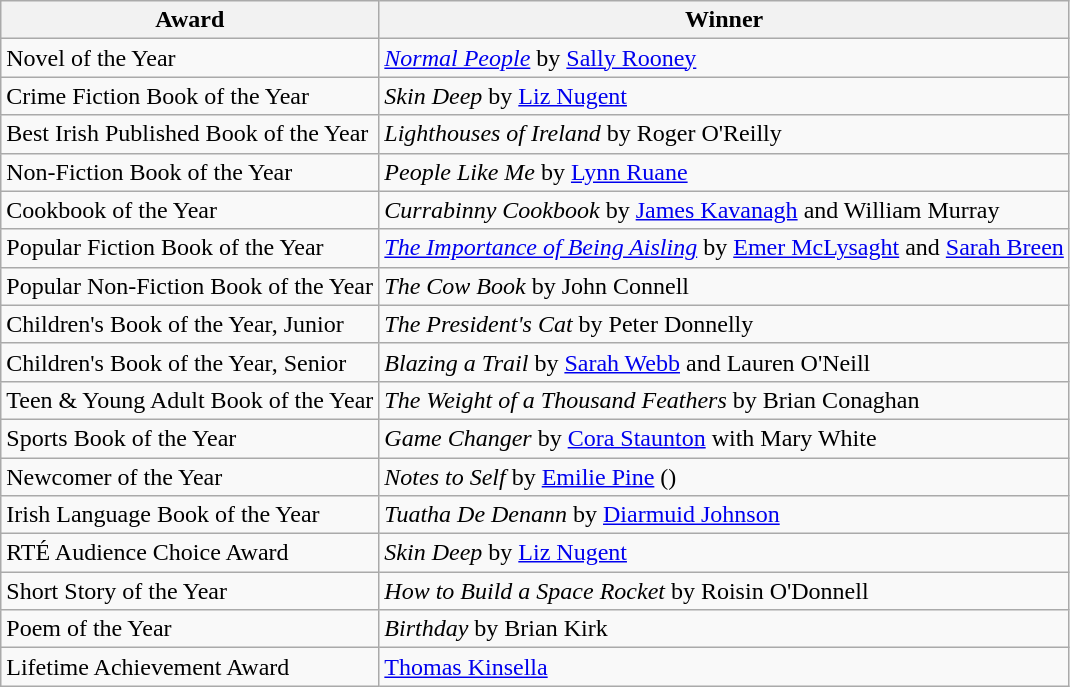<table class="wikitable">
<tr>
<th>Award</th>
<th>Winner</th>
</tr>
<tr>
<td>Novel of the Year</td>
<td><em><a href='#'>Normal People</a></em> by <a href='#'>Sally Rooney</a></td>
</tr>
<tr>
<td>Crime Fiction Book of the Year</td>
<td><em>Skin Deep</em> by <a href='#'>Liz Nugent</a></td>
</tr>
<tr>
<td>Best Irish Published Book of the Year</td>
<td><em>Lighthouses of Ireland</em> by Roger O'Reilly</td>
</tr>
<tr>
<td>Non-Fiction Book of the Year</td>
<td><em>People Like Me</em> by <a href='#'>Lynn Ruane</a></td>
</tr>
<tr>
<td>Cookbook of the Year</td>
<td><em>Currabinny Cookbook</em> by <a href='#'>James Kavanagh</a> and William Murray</td>
</tr>
<tr>
<td>Popular Fiction Book of the Year</td>
<td><em><a href='#'>The Importance of Being Aisling</a></em> by <a href='#'>Emer McLysaght</a> and <a href='#'>Sarah Breen</a></td>
</tr>
<tr>
<td>Popular Non-Fiction Book of the Year</td>
<td><em>The Cow Book</em> by John Connell</td>
</tr>
<tr>
<td>Children's Book of the Year, Junior</td>
<td><em>The President's Cat</em> by Peter Donnelly</td>
</tr>
<tr>
<td>Children's Book of the Year, Senior</td>
<td><em>Blazing a Trail</em> by <a href='#'>Sarah Webb</a> and Lauren O'Neill</td>
</tr>
<tr>
<td>Teen & Young Adult Book of the Year</td>
<td><em>The Weight of a Thousand Feathers</em> by Brian Conaghan</td>
</tr>
<tr>
<td>Sports Book of the Year</td>
<td><em>Game Changer</em> by <a href='#'>Cora Staunton</a> with Mary White</td>
</tr>
<tr>
<td>Newcomer of the Year</td>
<td><em>Notes to Self</em> by <a href='#'>Emilie Pine</a> ()</td>
</tr>
<tr>
<td>Irish Language Book of the Year</td>
<td><em>Tuatha De Denann</em> by <a href='#'>Diarmuid Johnson</a></td>
</tr>
<tr>
<td>RTÉ Audience Choice Award</td>
<td><em>Skin Deep</em> by <a href='#'>Liz Nugent</a></td>
</tr>
<tr>
<td>Short Story of the Year</td>
<td><em>How to Build a Space Rocket</em> by Roisin O'Donnell</td>
</tr>
<tr>
<td>Poem of the Year</td>
<td><em>Birthday</em> by Brian Kirk</td>
</tr>
<tr>
<td>Lifetime Achievement Award</td>
<td><a href='#'>Thomas Kinsella</a></td>
</tr>
</table>
